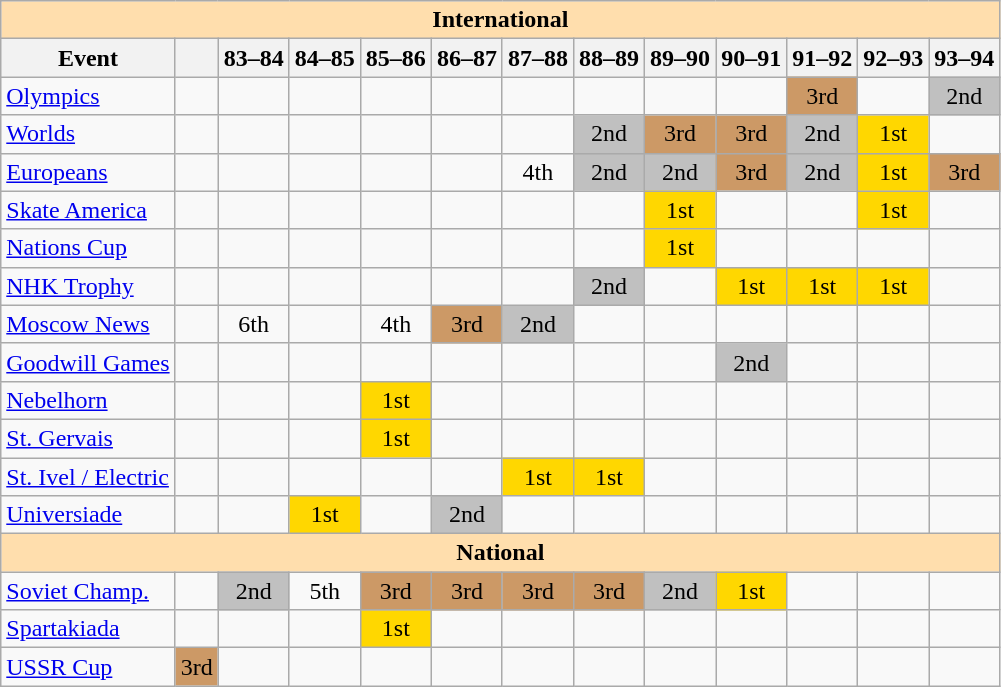<table class="wikitable" style="text-align:center">
<tr>
<th style="background-color: #ffdead; " colspan=13 align=center>International</th>
</tr>
<tr>
<th>Event</th>
<th></th>
<th>83–84</th>
<th>84–85</th>
<th>85–86</th>
<th>86–87</th>
<th>87–88</th>
<th>88–89</th>
<th>89–90</th>
<th>90–91</th>
<th>91–92</th>
<th>92–93</th>
<th>93–94</th>
</tr>
<tr>
<td align=left><a href='#'>Olympics</a></td>
<td></td>
<td></td>
<td></td>
<td></td>
<td></td>
<td></td>
<td></td>
<td></td>
<td></td>
<td bgcolor=cc9966>3rd</td>
<td></td>
<td bgcolor=silver>2nd</td>
</tr>
<tr>
<td align=left><a href='#'>Worlds</a></td>
<td></td>
<td></td>
<td></td>
<td></td>
<td></td>
<td></td>
<td bgcolor=silver>2nd</td>
<td bgcolor=cc9966>3rd</td>
<td bgcolor=cc9966>3rd</td>
<td bgcolor=silver>2nd</td>
<td bgcolor=gold>1st</td>
<td></td>
</tr>
<tr>
<td align=left><a href='#'>Europeans</a></td>
<td></td>
<td></td>
<td></td>
<td></td>
<td></td>
<td>4th</td>
<td bgcolor=silver>2nd</td>
<td bgcolor=silver>2nd</td>
<td bgcolor=cc9966>3rd</td>
<td bgcolor=silver>2nd</td>
<td bgcolor=gold>1st</td>
<td bgcolor=cc9966>3rd</td>
</tr>
<tr>
<td align=left><a href='#'>Skate America</a></td>
<td></td>
<td></td>
<td></td>
<td></td>
<td></td>
<td></td>
<td></td>
<td bgcolor=gold>1st</td>
<td></td>
<td></td>
<td bgcolor=gold>1st</td>
<td></td>
</tr>
<tr>
<td align=left><a href='#'>Nations Cup</a></td>
<td></td>
<td></td>
<td></td>
<td></td>
<td></td>
<td></td>
<td></td>
<td bgcolor=gold>1st</td>
<td></td>
<td></td>
<td></td>
<td></td>
</tr>
<tr>
<td align=left><a href='#'>NHK Trophy</a></td>
<td></td>
<td></td>
<td></td>
<td></td>
<td></td>
<td></td>
<td bgcolor=silver>2nd</td>
<td></td>
<td bgcolor=gold>1st</td>
<td bgcolor=gold>1st</td>
<td bgcolor=gold>1st</td>
<td></td>
</tr>
<tr>
<td align=left><a href='#'>Moscow News</a></td>
<td></td>
<td>6th</td>
<td></td>
<td>4th</td>
<td bgcolor=cc9966>3rd</td>
<td bgcolor=silver>2nd</td>
<td></td>
<td></td>
<td></td>
<td></td>
<td></td>
<td></td>
</tr>
<tr>
<td align=left><a href='#'>Goodwill Games</a></td>
<td></td>
<td></td>
<td></td>
<td></td>
<td></td>
<td></td>
<td></td>
<td></td>
<td bgcolor=silver>2nd</td>
<td></td>
<td></td>
<td></td>
</tr>
<tr>
<td align=left><a href='#'>Nebelhorn</a></td>
<td></td>
<td></td>
<td></td>
<td bgcolor=gold>1st</td>
<td></td>
<td></td>
<td></td>
<td></td>
<td></td>
<td></td>
<td></td>
<td></td>
</tr>
<tr>
<td align=left><a href='#'>St. Gervais</a></td>
<td></td>
<td></td>
<td></td>
<td bgcolor=gold>1st</td>
<td></td>
<td></td>
<td></td>
<td></td>
<td></td>
<td></td>
<td></td>
<td></td>
</tr>
<tr>
<td align=left><a href='#'>St. Ivel / Electric</a></td>
<td></td>
<td></td>
<td></td>
<td></td>
<td></td>
<td bgcolor=gold>1st</td>
<td bgcolor=gold>1st</td>
<td></td>
<td></td>
<td></td>
<td></td>
<td></td>
</tr>
<tr>
<td align=left><a href='#'>Universiade</a></td>
<td></td>
<td></td>
<td bgcolor=gold>1st</td>
<td></td>
<td bgcolor=silver>2nd</td>
<td></td>
<td></td>
<td></td>
<td></td>
<td></td>
<td></td>
<td></td>
</tr>
<tr>
<th style="background-color: #ffdead; " colspan=13 align=center>National</th>
</tr>
<tr>
<td align=left><a href='#'>Soviet Champ.</a></td>
<td></td>
<td bgcolor=silver>2nd</td>
<td>5th</td>
<td bgcolor=cc9966>3rd</td>
<td bgcolor=cc9966>3rd</td>
<td bgcolor=cc9966>3rd</td>
<td bgcolor=cc9966>3rd</td>
<td bgcolor=silver>2nd</td>
<td bgcolor=gold>1st</td>
<td></td>
<td></td>
<td></td>
</tr>
<tr>
<td align=left><a href='#'>Spartakiada</a></td>
<td></td>
<td></td>
<td></td>
<td bgcolor=gold>1st</td>
<td></td>
<td></td>
<td></td>
<td></td>
<td></td>
<td></td>
<td></td>
<td></td>
</tr>
<tr>
<td align=left><a href='#'>USSR Cup</a></td>
<td bgcolor=cc9966>3rd</td>
<td></td>
<td></td>
<td></td>
<td></td>
<td></td>
<td></td>
<td></td>
<td></td>
<td></td>
<td></td>
<td></td>
</tr>
</table>
